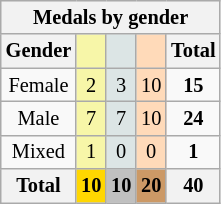<table class="wikitable" style="font-size:85%;">
<tr style="background:#efefef;">
<th colspan=6>Medals by gender</th>
</tr>
<tr align=center>
<th>Gender</th>
<td bgcolor=F7F6A8></td>
<td bgcolor=DCE5E5></td>
<td bgcolor=FFDAB9></td>
<th>Total</th>
</tr>
<tr align=center>
<td>Female</td>
<td bgcolor=F7F6A8>2</td>
<td bgcolor=DCE5E5>3</td>
<td bgcolor=FFDAB9>10</td>
<td><strong>15</strong></td>
</tr>
<tr align=center>
<td>Male</td>
<td bgcolor=F7F6A8>7</td>
<td bgcolor=DCE5E5>7</td>
<td bgcolor=FFDAB9>10</td>
<td><strong>24</strong></td>
</tr>
<tr align=center>
<td>Mixed</td>
<td bgcolor=F7F6A8>1</td>
<td bgcolor=DCE5E5>0</td>
<td bgcolor=FFDAB9>0</td>
<td><strong>1</strong></td>
</tr>
<tr align=center>
<th>Total</th>
<th style=background:gold>10</th>
<th style=background:silver>10</th>
<th style=background:#c96>20</th>
<th>40</th>
</tr>
</table>
